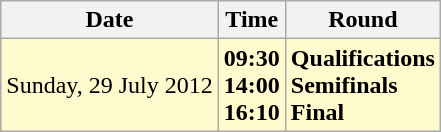<table class="wikitable">
<tr>
<th>Date</th>
<th>Time</th>
<th>Round</th>
</tr>
<tr>
<td style=background:lemonchiffon>Sunday, 29 July 2012</td>
<td style=background:lemonchiffon><strong>09:30<br>14:00<br>16:10</strong></td>
<td style=background:lemonchiffon><strong>Qualifications<br>Semifinals<br>Final</strong></td>
</tr>
</table>
